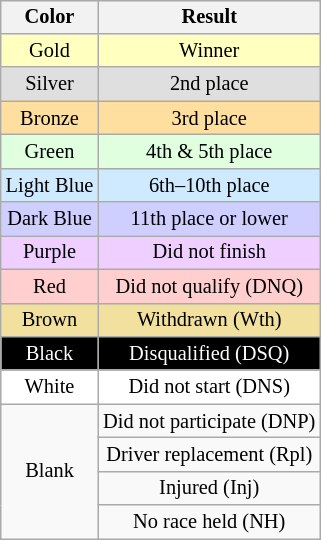<table style="margin-right:0; font-size:85%; text-align:center;" class="wikitable" align="right">
<tr>
<th>Color</th>
<th>Result</th>
</tr>
<tr style="background:#FFFFBF;">
<td>Gold</td>
<td>Winner</td>
</tr>
<tr style="background:#DFDFDF;">
<td>Silver</td>
<td>2nd place</td>
</tr>
<tr style="background:#FFDF9F;">
<td>Bronze</td>
<td>3rd place</td>
</tr>
<tr style="background:#DFFFDF;">
<td>Green</td>
<td>4th & 5th place</td>
</tr>
<tr style="background:#CFEAFF;">
<td>Light Blue</td>
<td>6th–10th place</td>
</tr>
<tr style="background:#CFCFFF;">
<td>Dark Blue</td>
<td>11th place or lower</td>
</tr>
<tr style="background:#EFCFFF;">
<td>Purple</td>
<td>Did not finish</td>
</tr>
<tr style="background:#FFCFCF;">
<td>Red</td>
<td>Did not qualify (DNQ)</td>
</tr>
<tr style="background:#F2E09F;">
<td>Brown</td>
<td>Withdrawn (Wth)</td>
</tr>
<tr style="background:#000000; color:white;">
<td>Black</td>
<td>Disqualified (DSQ)</td>
</tr>
<tr style="background:#FFFFFF;">
<td>White</td>
<td>Did not start (DNS)</td>
</tr>
<tr>
<td rowspan="4">Blank</td>
<td>Did not participate (DNP)</td>
</tr>
<tr>
<td>Driver replacement (Rpl)</td>
</tr>
<tr>
<td>Injured (Inj)</td>
</tr>
<tr>
<td>No race held (NH)</td>
</tr>
</table>
